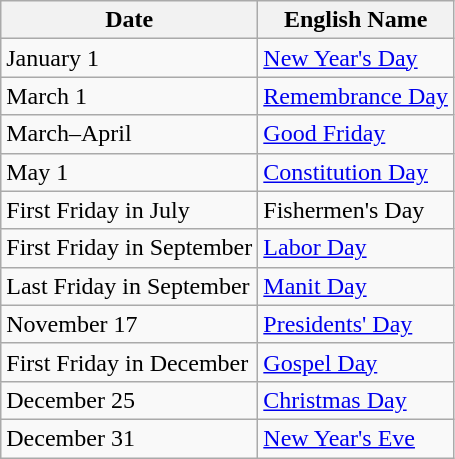<table class="wikitable">
<tr>
<th>Date</th>
<th>English Name</th>
</tr>
<tr>
<td>January 1</td>
<td><a href='#'>New Year's Day</a></td>
</tr>
<tr>
<td>March 1</td>
<td><a href='#'>Remembrance Day</a></td>
</tr>
<tr>
<td>March–April</td>
<td><a href='#'>Good Friday</a></td>
</tr>
<tr>
<td>May 1</td>
<td><a href='#'>Constitution Day</a></td>
</tr>
<tr>
<td>First Friday in July</td>
<td>Fishermen's Day</td>
</tr>
<tr>
<td>First Friday in September</td>
<td><a href='#'>Labor Day</a></td>
</tr>
<tr>
<td>Last Friday in September</td>
<td><a href='#'>Manit Day</a></td>
</tr>
<tr>
<td>November 17</td>
<td><a href='#'>Presidents' Day</a></td>
</tr>
<tr>
<td>First Friday in December</td>
<td><a href='#'>Gospel Day</a></td>
</tr>
<tr>
<td>December 25</td>
<td><a href='#'>Christmas Day</a></td>
</tr>
<tr>
<td>December 31</td>
<td><a href='#'>New Year's Eve</a></td>
</tr>
</table>
